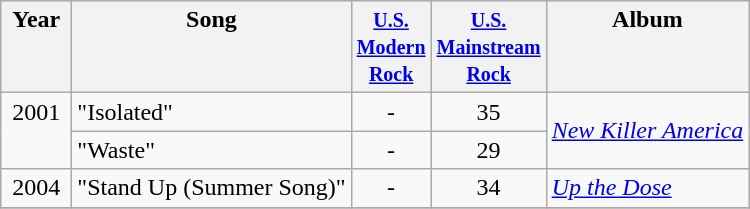<table class="wikitable">
<tr>
<th align="center" valign="top" width="40">Year</th>
<th align="left" valign="top">Song</th>
<th align="center" valign="top" width="40"><small><a href='#'>U.S. Modern Rock</a></small></th>
<th align="center" valign="top" width="40"><small><a href='#'>U.S. Mainstream Rock</a></small></th>
<th align="left" valign="top">Album</th>
</tr>
<tr>
<td align="center" valign="top" rowspan="2">2001</td>
<td align="left" valign="top">"Isolated"</td>
<td align="center" valign="top">-</td>
<td align="center" valign="top">35</td>
<td rowspan="2"><em><a href='#'>New Killer America</a></em></td>
</tr>
<tr>
<td align="left" valign="top">"Waste"</td>
<td align="center" valign="top">-</td>
<td align="center" valign="top">29</td>
</tr>
<tr>
<td align="center" valign="top">2004</td>
<td align="left" valign="top">"Stand Up (Summer Song)"</td>
<td align="center" valign="top">-</td>
<td align="center" valign="top">34</td>
<td align="left"><em><a href='#'>Up the Dose</a></em></td>
</tr>
<tr>
</tr>
</table>
